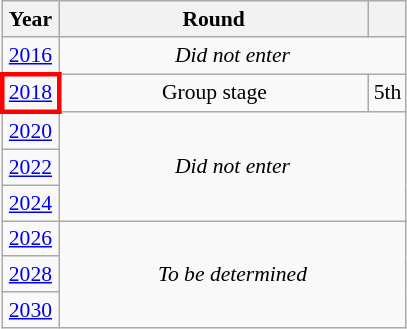<table class="wikitable" style="text-align: center; font-size:90%">
<tr>
<th>Year</th>
<th style="width:200px">Round</th>
<th></th>
</tr>
<tr>
<td><a href='#'>2016</a></td>
<td colspan="2"><em>Did not enter</em></td>
</tr>
<tr>
<td style="border: 3px solid red"><a href='#'>2018</a></td>
<td>Group stage</td>
<td>5th</td>
</tr>
<tr>
<td><a href='#'>2020</a></td>
<td colspan="2" rowspan="3"><em>Did not enter</em></td>
</tr>
<tr>
<td><a href='#'>2022</a></td>
</tr>
<tr>
<td><a href='#'>2024</a></td>
</tr>
<tr>
<td><a href='#'>2026</a></td>
<td colspan="2" rowspan="3"><em>To be determined</em></td>
</tr>
<tr>
<td><a href='#'>2028</a></td>
</tr>
<tr>
<td><a href='#'>2030</a></td>
</tr>
</table>
